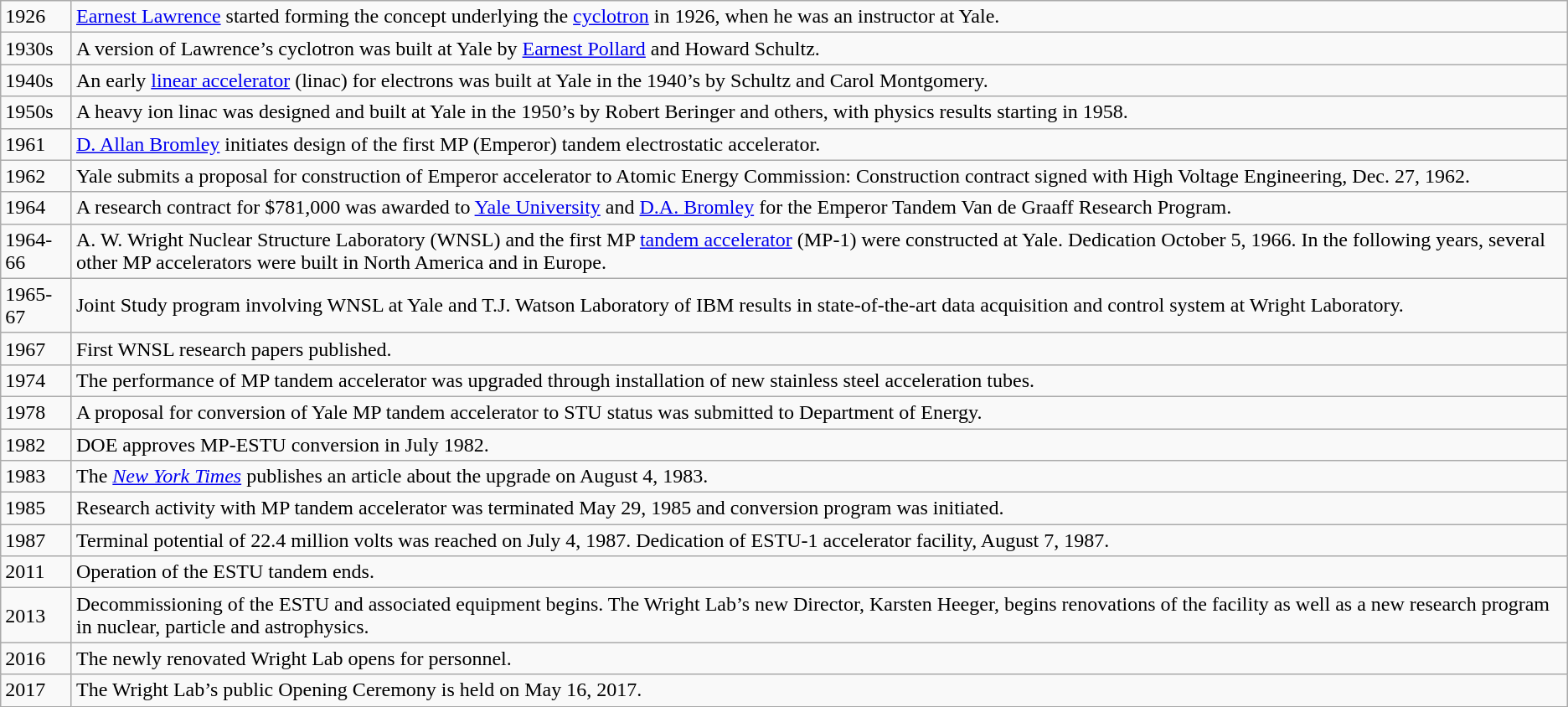<table class="wikitable">
<tr>
<td>1926</td>
<td><a href='#'>Earnest Lawrence</a> started forming the concept underlying the <a href='#'>cyclotron</a> in 1926, when he was an instructor at Yale.</td>
</tr>
<tr>
<td>1930s</td>
<td>A version of Lawrence’s cyclotron was built at Yale by <a href='#'>Earnest Pollard</a> and Howard Schultz.</td>
</tr>
<tr>
<td>1940s</td>
<td>An early <a href='#'>linear accelerator</a> (linac) for electrons was built at Yale in the 1940’s by Schultz and Carol Montgomery.</td>
</tr>
<tr>
<td>1950s</td>
<td>A heavy ion linac was designed and built at Yale in the 1950’s by Robert Beringer and others, with physics results starting in 1958.</td>
</tr>
<tr>
<td>1961</td>
<td><a href='#'>D. Allan Bromley</a> initiates design of the first MP (Emperor) tandem electrostatic accelerator.</td>
</tr>
<tr>
<td>1962</td>
<td>Yale submits a proposal for construction of Emperor accelerator to Atomic Energy Commission: Construction contract signed with High Voltage Engineering, Dec. 27, 1962.</td>
</tr>
<tr>
<td>1964</td>
<td>A research contract for $781,000 was awarded to <a href='#'>Yale University</a> and <a href='#'>D.A. Bromley</a> for the Emperor Tandem Van de Graaff Research Program.</td>
</tr>
<tr>
<td>1964-66</td>
<td>A. W. Wright Nuclear Structure Laboratory (WNSL) and the first MP <a href='#'>tandem accelerator</a> (MP-1) were constructed at Yale. Dedication October 5, 1966.  In the following years, several other MP accelerators were built in North America  and in Europe.</td>
</tr>
<tr>
<td>1965-67</td>
<td>Joint Study program involving WNSL at Yale and T.J. Watson Laboratory of IBM results in state-of-the-art data acquisition and control system at Wright Laboratory.</td>
</tr>
<tr>
<td>1967</td>
<td>First WNSL research papers published.</td>
</tr>
<tr>
<td>1974</td>
<td>The performance of MP tandem accelerator was upgraded through installation of new stainless steel acceleration tubes.</td>
</tr>
<tr>
<td>1978</td>
<td>A proposal for conversion of Yale MP tandem accelerator to STU status was submitted to Department of Energy.</td>
</tr>
<tr>
<td>1982</td>
<td>DOE approves MP-ESTU conversion in July 1982.</td>
</tr>
<tr>
<td>1983</td>
<td>The <em><a href='#'>New York Times</a></em> publishes an article about the upgrade on August 4, 1983.</td>
</tr>
<tr>
<td>1985</td>
<td>Research activity with MP tandem accelerator was terminated May 29, 1985 and conversion program was initiated.</td>
</tr>
<tr>
<td>1987</td>
<td>Terminal potential of 22.4 million volts was reached on July 4, 1987. Dedication of ESTU-1 accelerator facility, August 7, 1987.</td>
</tr>
<tr>
<td>2011</td>
<td>Operation of the ESTU tandem ends.</td>
</tr>
<tr>
<td>2013</td>
<td>Decommissioning of the ESTU and associated equipment begins. The Wright Lab’s new Director, Karsten Heeger, begins renovations of the facility as well as a new research program in nuclear, particle and astrophysics.</td>
</tr>
<tr>
<td>2016</td>
<td>The newly renovated Wright Lab opens for personnel.</td>
</tr>
<tr>
<td>2017</td>
<td>The Wright Lab’s public Opening Ceremony is held on May 16, 2017.</td>
</tr>
</table>
